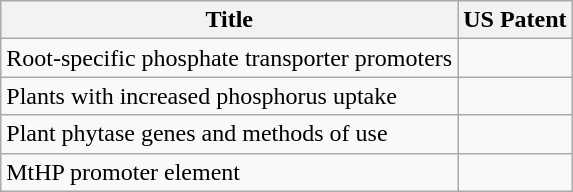<table class="wikitable">
<tr>
<th>Title</th>
<th>US Patent</th>
</tr>
<tr>
<td>Root-specific phosphate transporter promoters</td>
<td></td>
</tr>
<tr>
<td>Plants with increased phosphorus uptake</td>
<td></td>
</tr>
<tr>
<td>Plant phytase genes and methods of use</td>
<td></td>
</tr>
<tr>
<td>MtHP promoter element</td>
<td></td>
</tr>
</table>
